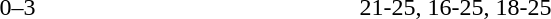<table>
<tr>
<th width=190></th>
<th width=60></th>
<th width=190></th>
<th width=200></th>
</tr>
<tr>
<td align=right></td>
<td align=center>0–3</td>
<td><strong></strong></td>
<td>21-25, 16-25, 18-25</td>
</tr>
</table>
